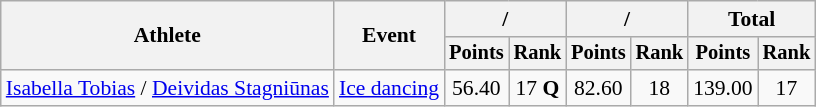<table class="wikitable" style="font-size:90%">
<tr>
<th rowspan="2">Athlete</th>
<th rowspan="2">Event</th>
<th colspan="2">/</th>
<th colspan="2">/</th>
<th colspan="2">Total</th>
</tr>
<tr style="font-size:95%">
<th>Points</th>
<th>Rank</th>
<th>Points</th>
<th>Rank</th>
<th>Points</th>
<th>Rank</th>
</tr>
<tr align=center>
<td align=left><a href='#'>Isabella Tobias</a> / <a href='#'>Deividas Stagniūnas</a></td>
<td align=left><a href='#'>Ice dancing</a></td>
<td>56.40</td>
<td>17 <strong>Q</strong></td>
<td>82.60</td>
<td>18</td>
<td>139.00</td>
<td>17</td>
</tr>
</table>
